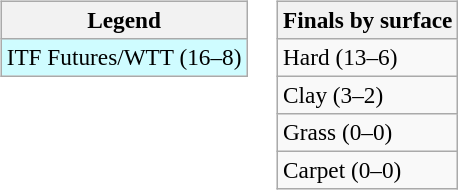<table>
<tr valign=top>
<td><br><table class="wikitable" style=font-size:97%>
<tr>
<th>Legend</th>
</tr>
<tr bgcolor=cffcff>
<td>ITF Futures/WTT (16–8)</td>
</tr>
</table>
</td>
<td><br><table class="wikitable" style=font-size:97%>
<tr>
<th>Finals by surface</th>
</tr>
<tr>
<td>Hard (13–6)</td>
</tr>
<tr>
<td>Clay (3–2)</td>
</tr>
<tr>
<td>Grass (0–0)</td>
</tr>
<tr>
<td>Carpet (0–0)</td>
</tr>
</table>
</td>
</tr>
</table>
